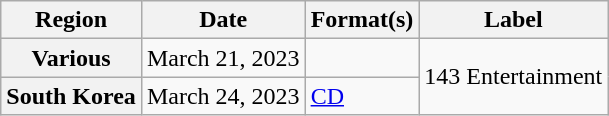<table class="wikitable plainrowheaders">
<tr>
<th scope="col">Region</th>
<th scope="col">Date</th>
<th scope="col">Format(s)</th>
<th scope="col">Label</th>
</tr>
<tr>
<th scope="row">Various</th>
<td>March 21, 2023</td>
<td></td>
<td rowspan= "2">143 Entertainment</td>
</tr>
<tr>
<th scope="row">South Korea</th>
<td>March 24, 2023</td>
<td><a href='#'>CD</a></td>
</tr>
</table>
